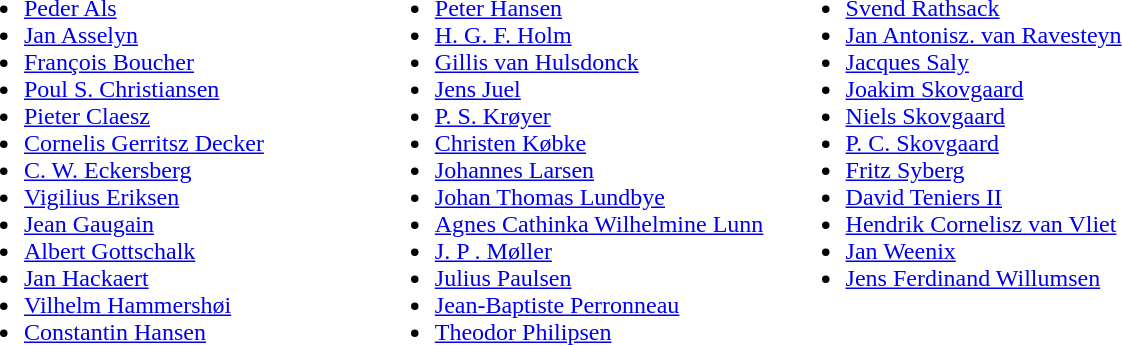<table border=0 cellpadding=0 cellspacing=0 style="width:65%">
<tr>
<td style="vertical-align: top; width: 33%; padding-right: 1em"><br><ul><li><a href='#'>Peder Als</a></li><li><a href='#'>Jan Asselyn</a></li><li><a href='#'>François Boucher</a></li><li><a href='#'>Poul S. Christiansen</a></li><li><a href='#'>Pieter Claesz</a></li><li><a href='#'>Cornelis Gerritsz Decker</a></li><li><a href='#'>C. W. Eckersberg</a></li><li><a href='#'>Vigilius Eriksen</a></li><li><a href='#'>Jean Gaugain</a></li><li><a href='#'>Albert Gottschalk</a></li><li><a href='#'>Jan Hackaert</a></li><li><a href='#'>Vilhelm Hammershøi</a></li><li><a href='#'>Constantin Hansen</a></li></ul></td>
<td style="vertical-align: top; width: 33%"><br><ul><li><a href='#'>Peter Hansen</a></li><li><a href='#'>H. G. F. Holm</a></li><li><a href='#'>Gillis van Hulsdonck</a></li><li><a href='#'>Jens Juel</a></li><li><a href='#'>P. S. Krøyer</a></li><li><a href='#'>Christen Købke</a></li><li><a href='#'>Johannes Larsen</a></li><li><a href='#'>Johan Thomas Lundbye</a></li><li><a href='#'>Agnes Cathinka Wilhelmine Lunn</a></li><li><a href='#'>J. P . Møller</a></li><li><a href='#'>Julius Paulsen</a></li><li><a href='#'>Jean-Baptiste Perronneau</a></li><li><a href='#'>Theodor Philipsen</a></li></ul></td>
<td style="vertical-align: top; width: 33%"><br><ul><li><a href='#'>Svend Rathsack</a></li><li><a href='#'>Jan Antonisz. van Ravesteyn</a></li><li><a href='#'>Jacques Saly</a></li><li><a href='#'>Joakim Skovgaard</a></li><li><a href='#'>Niels Skovgaard</a></li><li><a href='#'>P. C. Skovgaard</a></li><li><a href='#'>Fritz Syberg</a></li><li><a href='#'>David Teniers II</a></li><li><a href='#'>Hendrik Cornelisz van Vliet</a></li><li><a href='#'>Jan Weenix</a></li><li><a href='#'>Jens Ferdinand Willumsen</a></li></ul></td>
</tr>
</table>
